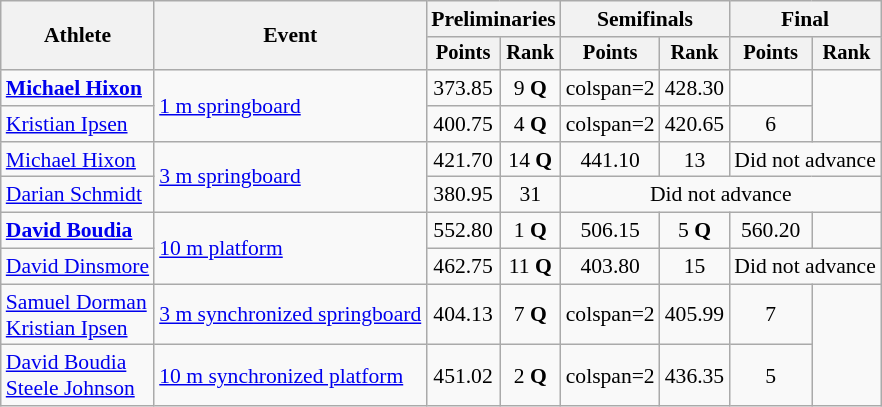<table class=wikitable style="font-size:90%;">
<tr>
<th rowspan="2">Athlete</th>
<th rowspan="2">Event</th>
<th colspan="2">Preliminaries</th>
<th colspan="2">Semifinals</th>
<th colspan="2">Final</th>
</tr>
<tr style="font-size:95%">
<th>Points</th>
<th>Rank</th>
<th>Points</th>
<th>Rank</th>
<th>Points</th>
<th>Rank</th>
</tr>
<tr align=center>
<td align=left><strong><a href='#'>Michael Hixon</a></strong></td>
<td align=left rowspan=2><a href='#'>1 m springboard</a></td>
<td>373.85</td>
<td>9 <strong>Q</strong></td>
<td>colspan=2 </td>
<td>428.30</td>
<td></td>
</tr>
<tr align=center>
<td align=left><a href='#'>Kristian Ipsen</a></td>
<td>400.75</td>
<td>4 <strong>Q</strong></td>
<td>colspan=2 </td>
<td>420.65</td>
<td>6</td>
</tr>
<tr align=center>
<td align=left><a href='#'>Michael Hixon</a></td>
<td align=left rowspan=2><a href='#'>3 m springboard</a></td>
<td>421.70</td>
<td>14 <strong>Q</strong></td>
<td>441.10</td>
<td>13</td>
<td colspan=2>Did not advance</td>
</tr>
<tr align=center>
<td align=left><a href='#'>Darian Schmidt</a></td>
<td>380.95</td>
<td>31</td>
<td colspan=4>Did not advance</td>
</tr>
<tr align=center>
<td align=left><strong><a href='#'>David Boudia</a></strong></td>
<td align=left rowspan=2><a href='#'>10 m platform</a></td>
<td>552.80</td>
<td>1 <strong>Q</strong></td>
<td>506.15</td>
<td>5 <strong>Q</strong></td>
<td>560.20</td>
<td></td>
</tr>
<tr align=center>
<td align=left><a href='#'>David Dinsmore</a></td>
<td>462.75</td>
<td>11 <strong>Q</strong></td>
<td>403.80</td>
<td>15</td>
<td colspan=2>Did not advance</td>
</tr>
<tr align=center>
<td align=left><a href='#'>Samuel Dorman</a><br><a href='#'>Kristian Ipsen</a></td>
<td align=left><a href='#'>3 m synchronized springboard</a></td>
<td>404.13</td>
<td>7 <strong>Q</strong></td>
<td>colspan=2 </td>
<td>405.99</td>
<td>7</td>
</tr>
<tr align=center>
<td align=left><a href='#'>David Boudia</a><br><a href='#'>Steele Johnson</a></td>
<td align=left><a href='#'>10 m synchronized platform</a></td>
<td>451.02</td>
<td>2 <strong>Q</strong></td>
<td>colspan=2 </td>
<td>436.35</td>
<td>5</td>
</tr>
</table>
